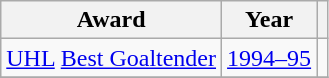<table class="wikitable">
<tr>
<th>Award</th>
<th>Year</th>
<th></th>
</tr>
<tr>
<td><a href='#'>UHL</a> <a href='#'>Best Goaltender</a></td>
<td><a href='#'>1994–95</a></td>
<td></td>
</tr>
<tr>
</tr>
</table>
